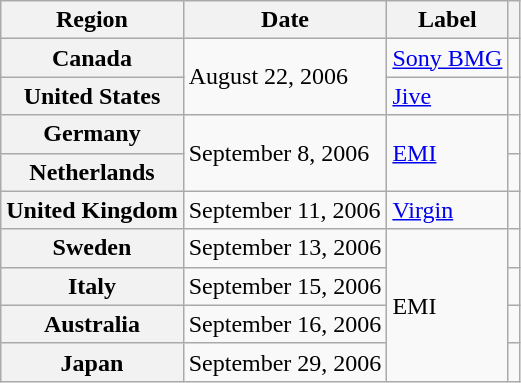<table class="wikitable plainrowheaders">
<tr>
<th scope="col">Region</th>
<th scope="col">Date</th>
<th scope="col">Label</th>
<th scope="col"></th>
</tr>
<tr>
<th scope="row">Canada</th>
<td rowspan="2">August 22, 2006</td>
<td><a href='#'>Sony BMG</a></td>
<td align="center"></td>
</tr>
<tr>
<th scope="row">United States</th>
<td><a href='#'>Jive</a></td>
<td align="center"></td>
</tr>
<tr>
<th scope="row">Germany</th>
<td rowspan="2">September 8, 2006</td>
<td rowspan="2"><a href='#'>EMI</a></td>
<td align="center"></td>
</tr>
<tr>
<th scope="row">Netherlands</th>
<td align="center"></td>
</tr>
<tr>
<th scope="row">United Kingdom</th>
<td>September 11, 2006</td>
<td><a href='#'>Virgin</a></td>
<td align="center"></td>
</tr>
<tr>
<th scope="row">Sweden</th>
<td>September 13, 2006</td>
<td rowspan="4">EMI</td>
<td align="center"></td>
</tr>
<tr>
<th scope="row">Italy</th>
<td>September 15, 2006</td>
<td align="center"></td>
</tr>
<tr>
<th scope="row">Australia</th>
<td>September 16, 2006</td>
<td align="center"></td>
</tr>
<tr>
<th scope="row">Japan</th>
<td>September 29, 2006</td>
<td align="center"></td>
</tr>
</table>
